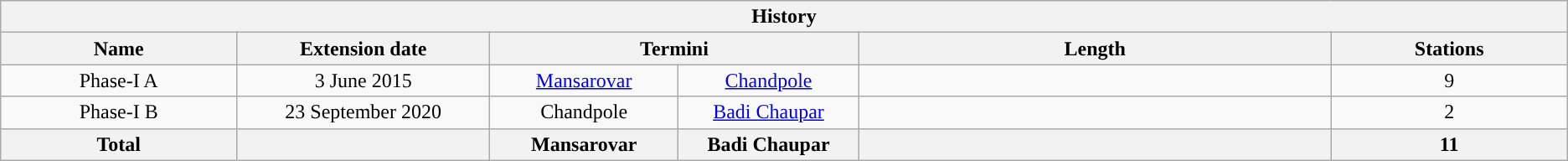<table class="wikitable" style="text-align: center;">
<tr>
<th colspan="6" style="background:#"><span>History</span></th>
</tr>
<tr>
<th width="5%">Name</th>
<th width="5%">Extension date</th>
<th width="5%"  colspan="2">Termini</th>
<th width="10%">Length</th>
<th width="5%">Stations</th>
</tr>
<tr>
<td>Phase-I A</td>
<td>3 June 2015</td>
<td><a href='#'>Mansarovar</a></td>
<td><a href='#'>Chandpole</a></td>
<td></td>
<td>9</td>
</tr>
<tr>
<td>Phase-I B</td>
<td>23 September 2020</td>
<td>Chandpole</td>
<td><a href='#'>Badi Chaupar</a></td>
<td></td>
<td>2</td>
</tr>
<tr>
<th>Total</th>
<th></th>
<th>Mansarovar</th>
<th>Badi Chaupar</th>
<th></th>
<th>11</th>
</tr>
</table>
